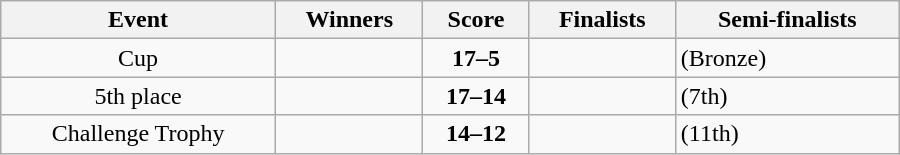<table class="wikitable" width=600 style="text-align: center">
<tr>
<th>Event</th>
<th>Winners</th>
<th>Score</th>
<th>Finalists</th>
<th>Semi-finalists</th>
</tr>
<tr>
<td>Cup</td>
<td align=left><strong></strong></td>
<td><strong>17–5</strong></td>
<td align=left></td>
<td align=left> (Bronze)<br></td>
</tr>
<tr>
<td>5th place</td>
<td align=left><strong></strong></td>
<td><strong>17–14</strong></td>
<td align=left></td>
<td align=left> (7th)<br></td>
</tr>
<tr>
<td>Challenge Trophy</td>
<td align=left><strong></strong></td>
<td><strong>14–12</strong></td>
<td align=left></td>
<td align=left> (11th)<br></td>
</tr>
</table>
